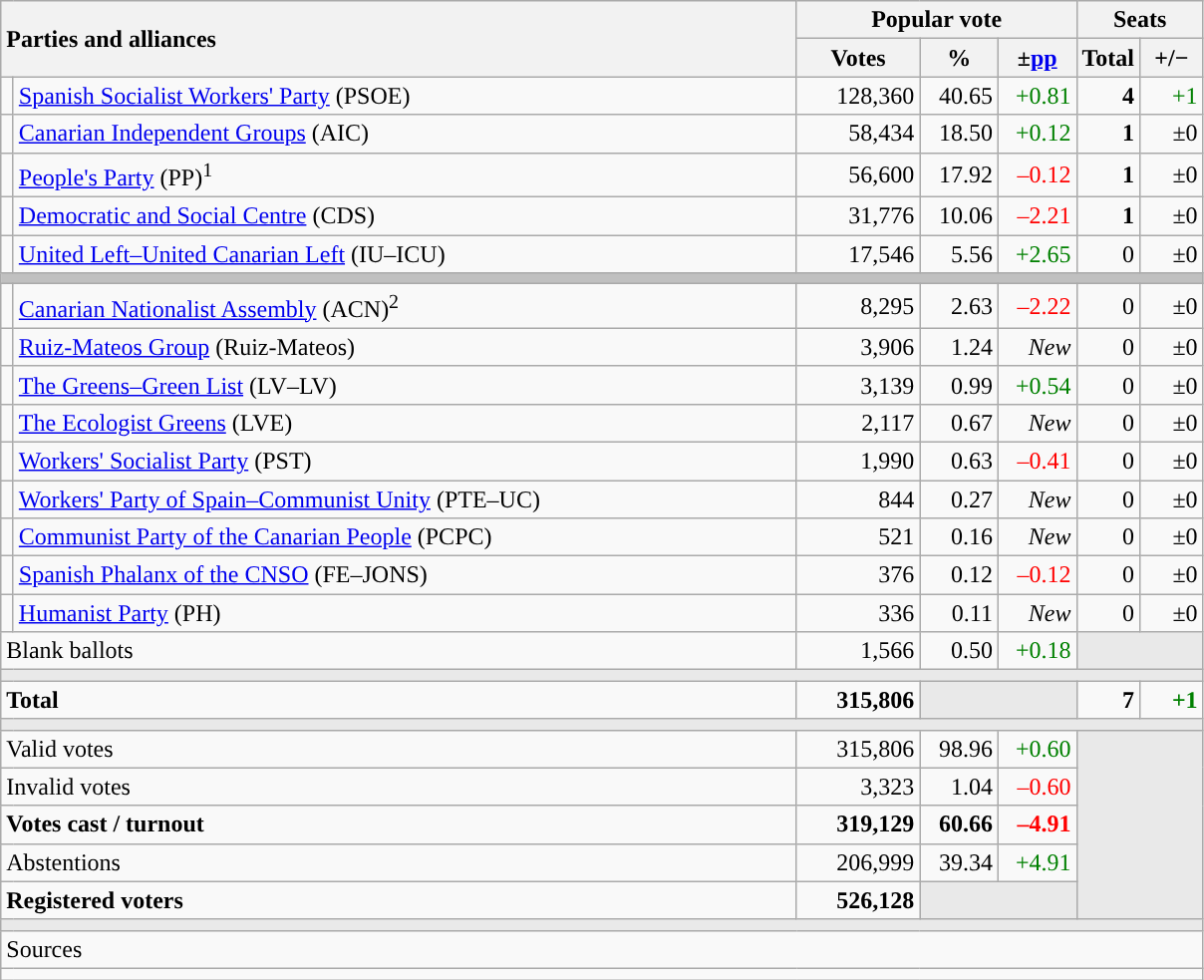<table class="wikitable" style="text-align:right;">
<tr>
<th style="text-align:left;" rowspan="2" colspan="2" width="525">Parties and alliances</th>
<th colspan="3">Popular vote</th>
<th colspan="2">Seats</th>
</tr>
<tr>
<th width="75">Votes</th>
<th width="45">%</th>
<th width="45">±<a href='#'>pp</a></th>
<th width="35">Total</th>
<th width="35">+/−</th>
</tr>
<tr>
<td width="1" style="color:inherit;background:"></td>
<td align="left"><a href='#'>Spanish Socialist Workers' Party</a> (PSOE)</td>
<td>128,360</td>
<td>40.65</td>
<td style="color:green;">+0.81</td>
<td><strong>4</strong></td>
<td style="color:green;">+1</td>
</tr>
<tr>
<td style="color:inherit;background:"></td>
<td align="left"><a href='#'>Canarian Independent Groups</a> (AIC)</td>
<td>58,434</td>
<td>18.50</td>
<td style="color:green;">+0.12</td>
<td><strong>1</strong></td>
<td>±0</td>
</tr>
<tr>
<td style="color:inherit;background:"></td>
<td align="left"><a href='#'>People's Party</a> (PP)<sup>1</sup></td>
<td>56,600</td>
<td>17.92</td>
<td style="color:red;">–0.12</td>
<td><strong>1</strong></td>
<td>±0</td>
</tr>
<tr>
<td style="color:inherit;background:"></td>
<td align="left"><a href='#'>Democratic and Social Centre</a> (CDS)</td>
<td>31,776</td>
<td>10.06</td>
<td style="color:red;">–2.21</td>
<td><strong>1</strong></td>
<td>±0</td>
</tr>
<tr>
<td style="color:inherit;background:"></td>
<td align="left"><a href='#'>United Left–United Canarian Left</a> (IU–ICU)</td>
<td>17,546</td>
<td>5.56</td>
<td style="color:green;">+2.65</td>
<td>0</td>
<td>±0</td>
</tr>
<tr>
<td colspan="7" bgcolor="#C0C0C0"></td>
</tr>
<tr>
<td style="color:inherit;background:"></td>
<td align="left"><a href='#'>Canarian Nationalist Assembly</a> (ACN)<sup>2</sup></td>
<td>8,295</td>
<td>2.63</td>
<td style="color:red;">–2.22</td>
<td>0</td>
<td>±0</td>
</tr>
<tr>
<td style="color:inherit;background:"></td>
<td align="left"><a href='#'>Ruiz-Mateos Group</a> (Ruiz-Mateos)</td>
<td>3,906</td>
<td>1.24</td>
<td><em>New</em></td>
<td>0</td>
<td>±0</td>
</tr>
<tr>
<td style="color:inherit;background:"></td>
<td align="left"><a href='#'>The Greens–Green List</a> (LV–LV)</td>
<td>3,139</td>
<td>0.99</td>
<td style="color:green;">+0.54</td>
<td>0</td>
<td>±0</td>
</tr>
<tr>
<td style="color:inherit;background:"></td>
<td align="left"><a href='#'>The Ecologist Greens</a> (LVE)</td>
<td>2,117</td>
<td>0.67</td>
<td><em>New</em></td>
<td>0</td>
<td>±0</td>
</tr>
<tr>
<td style="color:inherit;background:"></td>
<td align="left"><a href='#'>Workers' Socialist Party</a> (PST)</td>
<td>1,990</td>
<td>0.63</td>
<td style="color:red;">–0.41</td>
<td>0</td>
<td>±0</td>
</tr>
<tr>
<td style="color:inherit;background:"></td>
<td align="left"><a href='#'>Workers' Party of Spain–Communist Unity</a> (PTE–UC)</td>
<td>844</td>
<td>0.27</td>
<td><em>New</em></td>
<td>0</td>
<td>±0</td>
</tr>
<tr>
<td style="color:inherit;background:"></td>
<td align="left"><a href='#'>Communist Party of the Canarian People</a> (PCPC)</td>
<td>521</td>
<td>0.16</td>
<td><em>New</em></td>
<td>0</td>
<td>±0</td>
</tr>
<tr>
<td style="color:inherit;background:"></td>
<td align="left"><a href='#'>Spanish Phalanx of the CNSO</a> (FE–JONS)</td>
<td>376</td>
<td>0.12</td>
<td style="color:red;">–0.12</td>
<td>0</td>
<td>±0</td>
</tr>
<tr>
<td style="color:inherit;background:"></td>
<td align="left"><a href='#'>Humanist Party</a> (PH)</td>
<td>336</td>
<td>0.11</td>
<td><em>New</em></td>
<td>0</td>
<td>±0</td>
</tr>
<tr>
<td align="left" colspan="2">Blank ballots</td>
<td>1,566</td>
<td>0.50</td>
<td style="color:green;">+0.18</td>
<td bgcolor="#E9E9E9" colspan="2"></td>
</tr>
<tr>
<td colspan="7" bgcolor="#E9E9E9"></td>
</tr>
<tr style="font-weight:bold;">
<td align="left" colspan="2">Total</td>
<td>315,806</td>
<td bgcolor="#E9E9E9" colspan="2"></td>
<td>7</td>
<td style="color:green;">+1</td>
</tr>
<tr>
<td colspan="7" bgcolor="#E9E9E9"></td>
</tr>
<tr>
<td align="left" colspan="2">Valid votes</td>
<td>315,806</td>
<td>98.96</td>
<td style="color:green;">+0.60</td>
<td bgcolor="#E9E9E9" colspan="2" rowspan="5"></td>
</tr>
<tr>
<td align="left" colspan="2">Invalid votes</td>
<td>3,323</td>
<td>1.04</td>
<td style="color:red;">–0.60</td>
</tr>
<tr style="font-weight:bold;">
<td align="left" colspan="2">Votes cast / turnout</td>
<td>319,129</td>
<td>60.66</td>
<td style="color:red;">–4.91</td>
</tr>
<tr>
<td align="left" colspan="2">Abstentions</td>
<td>206,999</td>
<td>39.34</td>
<td style="color:green;">+4.91</td>
</tr>
<tr style="font-weight:bold;">
<td align="left" colspan="2">Registered voters</td>
<td>526,128</td>
<td bgcolor="#E9E9E9" colspan="2"></td>
</tr>
<tr>
<td colspan="7" bgcolor="#E9E9E9"></td>
</tr>
<tr>
<td align="left" colspan="7">Sources</td>
</tr>
<tr>
<td colspan="7" style="text-align:left; max-width:790px;"></td>
</tr>
</table>
